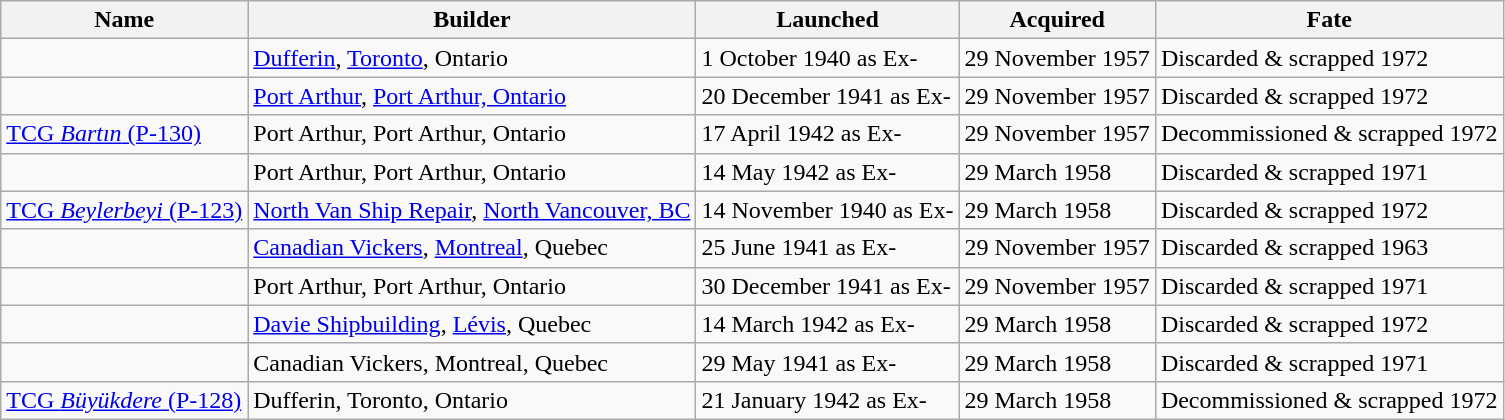<table class="wikitable">
<tr>
<th>Name</th>
<th>Builder</th>
<th>Launched</th>
<th>Acquired</th>
<th>Fate</th>
</tr>
<tr>
<td></td>
<td> <a href='#'>Dufferin</a>, <a href='#'>Toronto</a>, Ontario</td>
<td>1 October 1940 as Ex-</td>
<td>29 November 1957</td>
<td>Discarded & scrapped 1972</td>
</tr>
<tr>
<td></td>
<td> <a href='#'>Port Arthur</a>, <a href='#'>Port Arthur, Ontario</a></td>
<td>20 December 1941 as Ex-</td>
<td>29 November 1957</td>
<td>Discarded & scrapped 1972</td>
</tr>
<tr>
<td><a href='#'>TCG <em>Bartın</em> (P-130)</a></td>
<td> Port Arthur, Port Arthur, Ontario</td>
<td>17 April 1942 as Ex-</td>
<td>29 November 1957</td>
<td>Decommissioned & scrapped 1972</td>
</tr>
<tr>
<td></td>
<td> Port Arthur, Port Arthur, Ontario</td>
<td>14 May 1942 as Ex-</td>
<td>29 March 1958</td>
<td>Discarded & scrapped 1971</td>
</tr>
<tr>
<td><a href='#'>TCG <em>Beylerbeyi</em> (P-123)</a></td>
<td> <a href='#'>North Van Ship Repair</a>, <a href='#'>North Vancouver, BC</a></td>
<td>14 November 1940 as Ex-</td>
<td>29 March 1958</td>
<td>Discarded & scrapped 1972</td>
</tr>
<tr>
<td></td>
<td> <a href='#'>Canadian Vickers</a>, <a href='#'>Montreal</a>, Quebec</td>
<td>25 June 1941 as Ex-</td>
<td>29 November 1957</td>
<td>Discarded & scrapped 1963</td>
</tr>
<tr>
<td></td>
<td> Port Arthur, Port Arthur, Ontario</td>
<td>30 December 1941 as Ex-</td>
<td>29 November 1957</td>
<td>Discarded & scrapped 1971</td>
</tr>
<tr>
<td></td>
<td> <a href='#'>Davie Shipbuilding</a>, <a href='#'>Lévis</a>, Quebec</td>
<td>14 March 1942 as Ex-</td>
<td>29 March 1958</td>
<td>Discarded & scrapped 1972</td>
</tr>
<tr>
<td></td>
<td> Canadian Vickers, Montreal, Quebec</td>
<td>29 May 1941 as Ex-</td>
<td>29 March 1958</td>
<td>Discarded & scrapped 1971</td>
</tr>
<tr>
<td><a href='#'>TCG <em>Büyükdere</em> (P-128)</a></td>
<td> Dufferin, Toronto, Ontario</td>
<td>21 January 1942 as Ex-</td>
<td>29 March 1958</td>
<td>Decommissioned & scrapped 1972</td>
</tr>
</table>
